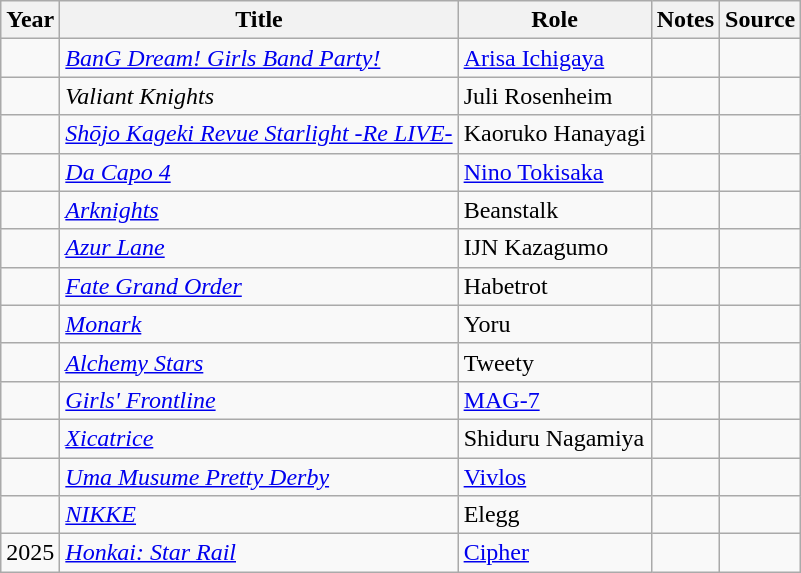<table class="wikitable sortable plainrowheaders">
<tr>
<th>Year</th>
<th>Title</th>
<th>Role</th>
<th class="unsortable">Notes</th>
<th class="unsortable">Source</th>
</tr>
<tr>
<td></td>
<td><em><a href='#'>BanG Dream! Girls Band Party!</a></em></td>
<td><a href='#'>Arisa Ichigaya</a></td>
<td></td>
<td></td>
</tr>
<tr>
<td></td>
<td><em>Valiant Knights</em></td>
<td>Juli Rosenheim</td>
<td></td>
<td></td>
</tr>
<tr>
<td></td>
<td><em><a href='#'>Shōjo Kageki Revue Starlight -Re LIVE-</a></em></td>
<td>Kaoruko Hanayagi</td>
<td></td>
<td></td>
</tr>
<tr>
<td></td>
<td><em><a href='#'>Da Capo 4</a></em></td>
<td><a href='#'>Nino Tokisaka</a></td>
<td></td>
<td></td>
</tr>
<tr>
<td></td>
<td><em><a href='#'>Arknights</a></em></td>
<td>Beanstalk</td>
<td></td>
<td></td>
</tr>
<tr>
<td></td>
<td><em><a href='#'>Azur Lane</a></em></td>
<td>IJN Kazagumo</td>
<td></td>
<td></td>
</tr>
<tr>
<td></td>
<td><em><a href='#'>Fate Grand Order</a></em></td>
<td>Habetrot</td>
<td></td>
<td></td>
</tr>
<tr>
<td></td>
<td><em><a href='#'>Monark</a></em></td>
<td>Yoru</td>
<td></td>
<td></td>
</tr>
<tr>
<td></td>
<td><em><a href='#'>Alchemy Stars</a></em></td>
<td>Tweety</td>
<td></td>
<td></td>
</tr>
<tr>
<td></td>
<td><em><a href='#'>Girls' Frontline</a></em></td>
<td><a href='#'>MAG-7</a></td>
<td></td>
<td></td>
</tr>
<tr>
<td></td>
<td><em><a href='#'>Xicatrice</a></em></td>
<td>Shiduru Nagamiya</td>
<td></td>
<td></td>
</tr>
<tr>
<td></td>
<td><em><a href='#'>Uma Musume Pretty Derby</a></em></td>
<td><a href='#'>Vivlos</a></td>
<td></td>
<td></td>
</tr>
<tr>
<td></td>
<td><em><a href='#'>NIKKE</a></em></td>
<td>Elegg</td>
<td></td>
<td></td>
</tr>
<tr>
<td>2025</td>
<td><em><a href='#'>Honkai: Star Rail</a></em></td>
<td><a href='#'>Cipher</a></td>
<td></td>
<td></td>
</tr>
</table>
